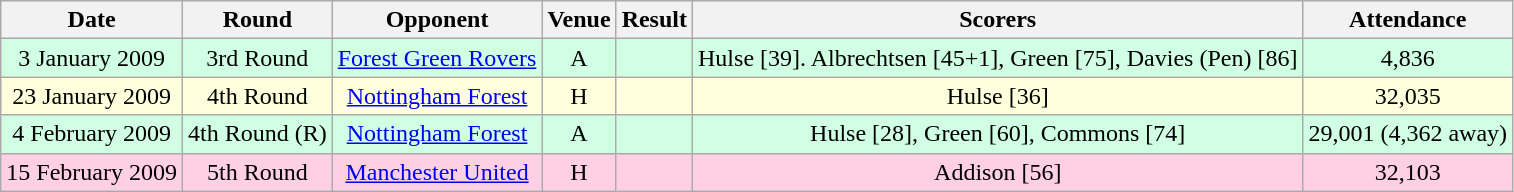<table class="wikitable sortable" style="text-align:center">
<tr>
<th>Date</th>
<th>Round</th>
<th>Opponent</th>
<th>Venue</th>
<th>Result</th>
<th>Scorers</th>
<th>Attendance</th>
</tr>
<tr bgcolor="#d0ffe3">
<td>3 January 2009</td>
<td>3rd Round</td>
<td><a href='#'>Forest Green Rovers</a></td>
<td>A</td>
<td></td>
<td>Hulse [39]. Albrechtsen [45+1], Green [75], Davies (Pen) [86]</td>
<td>4,836</td>
</tr>
<tr bgcolor="#ffffdd">
<td>23 January 2009</td>
<td>4th Round</td>
<td><a href='#'>Nottingham Forest</a></td>
<td>H</td>
<td></td>
<td>Hulse [36]</td>
<td>32,035</td>
</tr>
<tr bgcolor="#d0ffe3">
<td>4 February 2009</td>
<td>4th Round (R)</td>
<td><a href='#'>Nottingham Forest</a></td>
<td>A</td>
<td></td>
<td>Hulse [28], Green [60], Commons [74]</td>
<td>29,001 (4,362 away)</td>
</tr>
<tr bgcolor="#ffd0e3">
<td>15 February 2009</td>
<td>5th Round</td>
<td><a href='#'>Manchester United</a></td>
<td>H</td>
<td></td>
<td>Addison [56]</td>
<td>32,103</td>
</tr>
</table>
